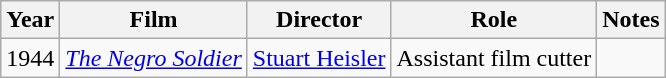<table class="wikitable">
<tr>
<th>Year</th>
<th>Film</th>
<th>Director</th>
<th>Role</th>
<th>Notes</th>
</tr>
<tr>
<td>1944</td>
<td><em><a href='#'>The Negro Soldier</a></em></td>
<td><a href='#'>Stuart Heisler</a></td>
<td>Assistant film cutter</td>
<td><small></small></td>
</tr>
</table>
